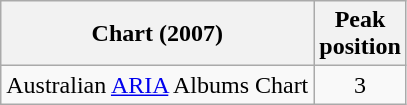<table class="wikitable">
<tr>
<th>Chart (2007)</th>
<th>Peak<br>position</th>
</tr>
<tr>
<td align="left">Australian <a href='#'>ARIA</a> Albums Chart</td>
<td align="center">3</td>
</tr>
</table>
